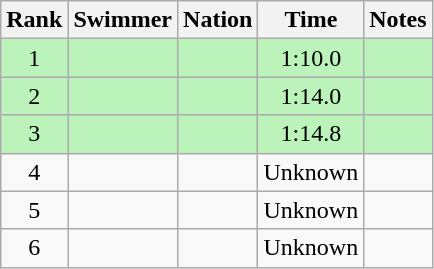<table class="wikitable sortable" style="text-align:center">
<tr>
<th>Rank</th>
<th>Swimmer</th>
<th>Nation</th>
<th>Time</th>
<th>Notes</th>
</tr>
<tr style="background:#bbf3bb;">
<td>1</td>
<td align=left></td>
<td align=left></td>
<td>1:10.0</td>
<td></td>
</tr>
<tr style="background:#bbf3bb;">
<td>2</td>
<td align=left></td>
<td align=left></td>
<td>1:14.0</td>
<td></td>
</tr>
<tr style="background:#bbf3bb;">
<td>3</td>
<td align=left></td>
<td align=left></td>
<td>1:14.8</td>
<td></td>
</tr>
<tr>
<td>4</td>
<td align=left></td>
<td align=left></td>
<td>Unknown</td>
<td></td>
</tr>
<tr>
<td>5</td>
<td align=left></td>
<td align=left></td>
<td>Unknown</td>
<td></td>
</tr>
<tr>
<td>6</td>
<td align=left></td>
<td align=left></td>
<td>Unknown</td>
<td></td>
</tr>
</table>
